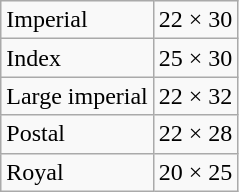<table class="wikitable">
<tr>
<td>Imperial</td>
<td>22 × 30</td>
</tr>
<tr>
<td>Index</td>
<td>25 × 30</td>
</tr>
<tr>
<td>Large imperial</td>
<td>22 × 32</td>
</tr>
<tr>
<td>Postal</td>
<td>22 × 28</td>
</tr>
<tr>
<td>Royal</td>
<td>20 × 25</td>
</tr>
</table>
